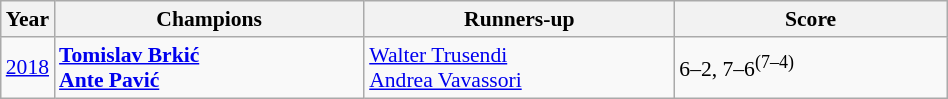<table class="wikitable" style="font-size:90%">
<tr>
<th>Year</th>
<th width="200">Champions</th>
<th width="200">Runners-up</th>
<th width="175">Score</th>
</tr>
<tr>
<td><a href='#'>2018</a></td>
<td> <strong><a href='#'>Tomislav Brkić</a></strong><br> <strong><a href='#'>Ante Pavić</a></strong></td>
<td> <a href='#'>Walter Trusendi</a><br> <a href='#'>Andrea Vavassori</a></td>
<td>6–2, 7–6<sup>(7–4)</sup></td>
</tr>
</table>
